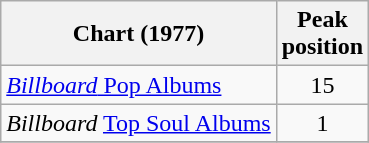<table class="wikitable">
<tr>
<th>Chart (1977)</th>
<th>Peak<br>position</th>
</tr>
<tr>
<td><a href='#'><em>Billboard</em> Pop Albums</a></td>
<td align=center>15</td>
</tr>
<tr>
<td><em>Billboard</em> <a href='#'>Top Soul Albums</a></td>
<td align=center>1</td>
</tr>
<tr>
</tr>
</table>
